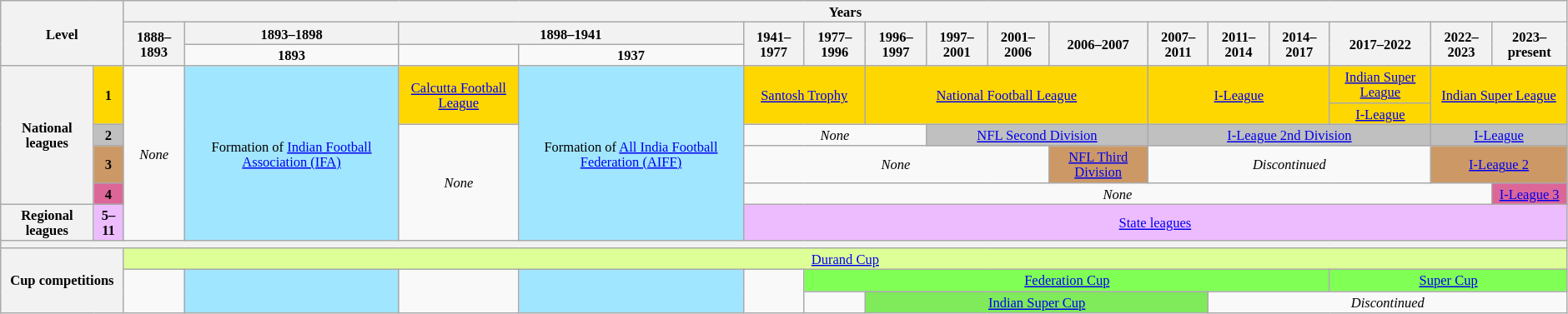<table class="wikitable" style="text-align: center; font-size: 11px ;">
<tr>
<th colspan="2" rowspan="3">Level</th>
<th colspan="16">Years</th>
</tr>
<tr>
<th rowspan="2">1888–1893</th>
<th>1893–1898</th>
<th colspan="2">1898–1941</th>
<th rowspan="2">1941–1977</th>
<th rowspan="2">1977–1996</th>
<th rowspan="2">1996–1997</th>
<th rowspan="2">1997–2001</th>
<th rowspan="2">2001–2006</th>
<th rowspan="2">2006–2007</th>
<th rowspan="2">2007–2011</th>
<th rowspan="2">2011–2014</th>
<th rowspan="2">2014–2017</th>
<th rowspan="2">2017–2022</th>
<th rowspan="2">2022–2023</th>
<th rowspan="2">2023–present</th>
</tr>
<tr>
<td><strong>1893</strong></td>
<td></td>
<td><strong>1937</strong></td>
</tr>
<tr>
<th rowspan="5">National leagues</th>
<td rowspan="2" bgcolor="gold"><strong>1</strong></td>
<td rowspan="6"><em>None</em></td>
<td rowspan="6" bgcolor="#A1E6FF">Formation of <a href='#'>Indian Football Association (IFA)</a></td>
<td rowspan="2" bgcolor="gold"><a href='#'>Calcutta Football League</a></td>
<td rowspan="6" bgcolor="#A1E6FF">Formation of <a href='#'>All India Football Federation (AIFF)</a></td>
<td colspan="2" rowspan="2" bgcolor="gold"><a href='#'>Santosh Trophy</a></td>
<td colspan="4" rowspan="2" bgcolor="gold"><a href='#'>National Football League</a></td>
<td colspan="3" rowspan="2" bgcolor="gold"><a href='#'>I-League</a></td>
<td bgcolor="gold"><a href='#'>Indian Super League</a></td>
<td colspan="2" rowspan="2" bgcolor="gold"><a href='#'>Indian Super League</a></td>
</tr>
<tr>
<td bgcolor="gold"><a href='#'>I-League</a></td>
</tr>
<tr>
<td bgcolor="silver"><strong>2</strong></td>
<td rowspan="4"><em>None</em></td>
<td colspan="3"><em>None</em></td>
<td colspan="3" bgcolor="silver"><a href='#'>NFL Second Division</a></td>
<td colspan="4" bgcolor="silver"><a href='#'>I-League 2nd Division</a></td>
<td colspan="2" bgcolor="silver"><a href='#'>I-League</a></td>
</tr>
<tr>
<td bgcolor="#cc9966"><strong>3</strong></td>
<td colspan="5"><em>None</em></td>
<td bgcolor="#cc9966"><a href='#'>NFL Third Division</a></td>
<td colspan="4"><em>Discontinued</em></td>
<td colspan="2" bgcolor="#cc9966"><a href='#'>I-League 2</a></td>
</tr>
<tr>
<td bgcolor="#dd6699"><strong>4</strong></td>
<td colspan="11"><em>None</em></td>
<td bgcolor="#dd6699"><a href='#'>I-League 3</a></td>
</tr>
<tr>
<th>Regional leagues</th>
<td bgcolor="#EDBCFF"><strong>5–11</strong></td>
<td colspan="12" bgcolor="#EDBCFF"><a href='#'>State leagues</a></td>
</tr>
<tr>
<th colspan="18"></th>
</tr>
<tr>
<th colspan="2" rowspan="3">Cup competitions</th>
<td colspan="16" bgcolor="#DEFF97"><a href='#'>Durand Cup</a></td>
</tr>
<tr>
<td rowspan="2"></td>
<td rowspan="2" bgcolor="#A1E6FF"></td>
<td rowspan="2"></td>
<td rowspan="2" bgcolor="#A1E6FF"></td>
<td rowspan="2"></td>
<td colspan="8" bgcolor="#80FF54"><a href='#'>Federation Cup</a></td>
<td colspan="3" bgcolor="#80FF54"><a href='#'>Super Cup</a></td>
</tr>
<tr>
<td></td>
<td colspan="5" bgcolor="#7FEA5A"><a href='#'>Indian Super Cup</a></td>
<td colspan="5"><em>Discontinued</em></td>
</tr>
</table>
